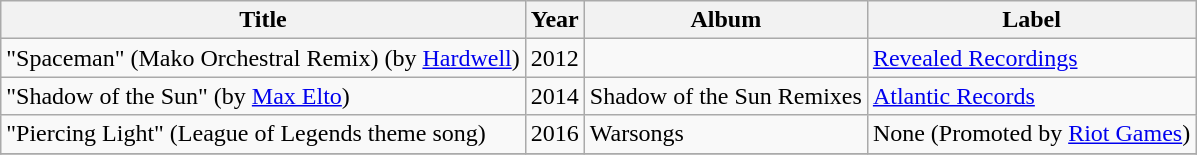<table class="wikitable">
<tr>
<th>Title</th>
<th>Year</th>
<th>Album</th>
<th>Label</th>
</tr>
<tr>
<td>"Spaceman" (Mako Orchestral Remix) (by <a href='#'>Hardwell</a>)</td>
<td>2012</td>
<td></td>
<td><a href='#'>Revealed Recordings</a></td>
</tr>
<tr>
<td>"Shadow of the Sun" (by <a href='#'>Max Elto</a>)</td>
<td>2014</td>
<td>Shadow of the Sun Remixes</td>
<td><a href='#'>Atlantic Records</a></td>
</tr>
<tr>
<td>"Piercing Light" (League of Legends theme song)</td>
<td>2016</td>
<td>Warsongs</td>
<td>None (Promoted by <a href='#'>Riot Games</a>)</td>
</tr>
<tr>
</tr>
</table>
